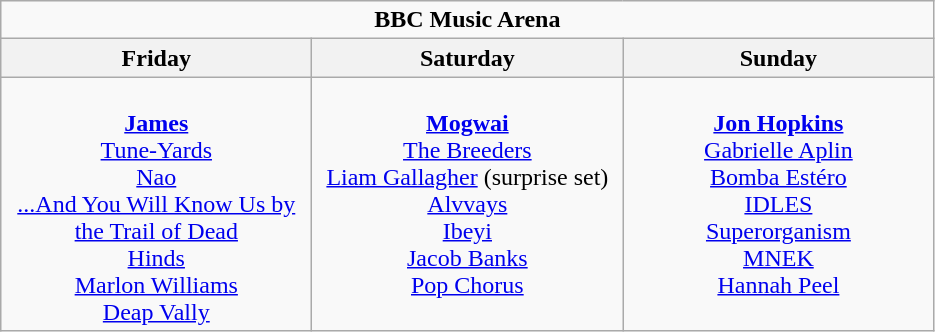<table class="wikitable">
<tr>
<td colspan="3" align="center"><strong>BBC Music Arena</strong></td>
</tr>
<tr>
<th>Friday</th>
<th>Saturday</th>
<th>Sunday</th>
</tr>
<tr>
<td valign="top" align="center" width=200><br><strong><a href='#'>James</a></strong>
<br><a href='#'>Tune-Yards</a>
<br><a href='#'>Nao</a>
<br><a href='#'>...And You Will Know Us by the Trail of Dead</a>
<br><a href='#'>Hinds</a>
<br><a href='#'>Marlon Williams</a>
<br><a href='#'>Deap Vally</a></td>
<td valign="top" align="center" width=200><br><strong><a href='#'>Mogwai</a></strong>
<br><a href='#'>The Breeders</a> 
<br><a href='#'>Liam Gallagher</a> (surprise set) 
<br><a href='#'>Alvvays</a>
<br><a href='#'>Ibeyi</a>
<br><a href='#'>Jacob Banks</a>
<br><a href='#'>Pop Chorus</a></td>
<td valign="top" align="center" width=200><br><strong><a href='#'>Jon Hopkins</a></strong>
<br><a href='#'>Gabrielle Aplin</a>
<br><a href='#'>Bomba Estéro</a>
<br><a href='#'>IDLES</a>
<br><a href='#'>Superorganism</a>
<br><a href='#'>MNEK</a>
<br><a href='#'>Hannah Peel</a></td>
</tr>
</table>
